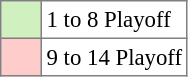<table bgcolor="#f7f8ff" cellpadding="3" cellspacing="0" border="1" style="font-size: 95%; border: gray solid 1px; border-collapse: collapse;text-align:center;">
<tr>
<td style="background: #D0F0C0;" width="20"></td>
<td bgcolor="#ffffff" align="left">1 to 8 Playoff</td>
</tr>
<tr>
<td style="background: #FFCCCC;" width="20"></td>
<td bgcolor="#ffffff" align="left">9 to 14 Playoff</td>
</tr>
</table>
